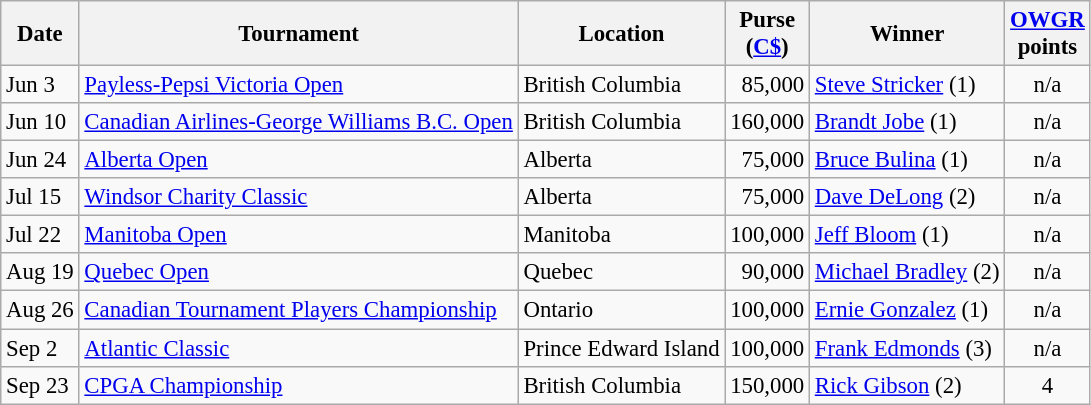<table class="wikitable" style="font-size:95%">
<tr>
<th>Date</th>
<th>Tournament</th>
<th>Location</th>
<th>Purse<br>(<a href='#'>C$</a>)</th>
<th>Winner</th>
<th><a href='#'>OWGR</a><br>points</th>
</tr>
<tr>
<td>Jun 3</td>
<td><a href='#'>Payless-Pepsi Victoria Open</a></td>
<td>British Columbia</td>
<td align=right>85,000</td>
<td> <a href='#'>Steve Stricker</a> (1)</td>
<td align=center>n/a</td>
</tr>
<tr>
<td>Jun 10</td>
<td><a href='#'>Canadian Airlines-George Williams B.C. Open</a></td>
<td>British Columbia</td>
<td align=right>160,000</td>
<td> <a href='#'>Brandt Jobe</a> (1)</td>
<td align=center>n/a</td>
</tr>
<tr>
<td>Jun 24</td>
<td><a href='#'>Alberta Open</a></td>
<td>Alberta</td>
<td align=right>75,000</td>
<td> <a href='#'>Bruce Bulina</a> (1)</td>
<td align=center>n/a</td>
</tr>
<tr>
<td>Jul 15</td>
<td><a href='#'>Windsor Charity Classic</a></td>
<td>Alberta</td>
<td align=right>75,000</td>
<td> <a href='#'>Dave DeLong</a> (2)</td>
<td align=center>n/a</td>
</tr>
<tr>
<td>Jul 22</td>
<td><a href='#'>Manitoba Open</a></td>
<td>Manitoba</td>
<td align=right>100,000</td>
<td> <a href='#'>Jeff Bloom</a> (1)</td>
<td align=center>n/a</td>
</tr>
<tr>
<td>Aug 19</td>
<td><a href='#'>Quebec Open</a></td>
<td>Quebec</td>
<td align=right>90,000</td>
<td> <a href='#'>Michael Bradley</a> (2)</td>
<td align=center>n/a</td>
</tr>
<tr>
<td>Aug 26</td>
<td><a href='#'>Canadian Tournament Players Championship</a></td>
<td>Ontario</td>
<td align=right>100,000</td>
<td> <a href='#'>Ernie Gonzalez</a> (1)</td>
<td align=center>n/a</td>
</tr>
<tr>
<td>Sep 2</td>
<td><a href='#'>Atlantic Classic</a></td>
<td>Prince Edward Island</td>
<td align=right>100,000</td>
<td> <a href='#'>Frank Edmonds</a> (3)</td>
<td align=center>n/a</td>
</tr>
<tr>
<td>Sep 23</td>
<td><a href='#'>CPGA Championship</a></td>
<td>British Columbia</td>
<td align=right>150,000</td>
<td> <a href='#'>Rick Gibson</a> (2)</td>
<td align=center>4</td>
</tr>
</table>
